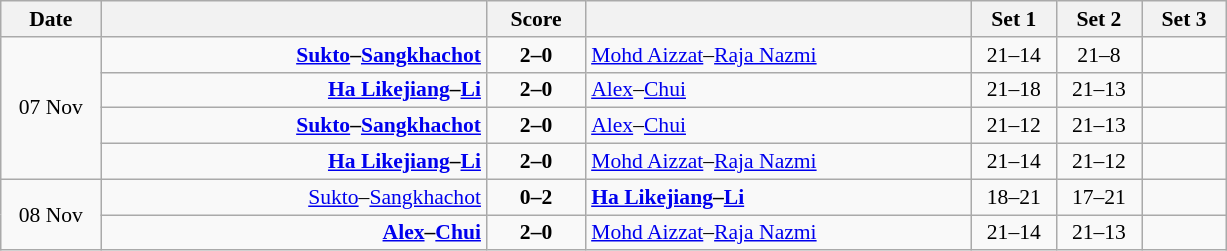<table class="wikitable" style="text-align: center; font-size:90% ">
<tr>
<th width="60">Date</th>
<th align="right" width="250"></th>
<th width="60">Score</th>
<th align="left" width="250"></th>
<th width="50">Set 1</th>
<th width="50">Set 2</th>
<th width="50">Set 3</th>
</tr>
<tr>
<td rowspan=4>07 Nov</td>
<td align=right><strong><a href='#'>Sukto</a>–<a href='#'>Sangkhachot</a> </strong></td>
<td align=center><strong>2–0</strong></td>
<td align=left> <a href='#'>Mohd Aizzat</a>–<a href='#'>Raja Nazmi</a></td>
<td>21–14</td>
<td>21–8</td>
<td></td>
</tr>
<tr>
<td align=right><strong><a href='#'>Ha Likejiang</a>–<a href='#'>Li</a> </strong></td>
<td align=center><strong>2–0</strong></td>
<td align=left> <a href='#'>Alex</a>–<a href='#'>Chui</a></td>
<td>21–18</td>
<td>21–13</td>
<td></td>
</tr>
<tr>
<td align=right><strong><a href='#'>Sukto</a>–<a href='#'>Sangkhachot</a> </strong></td>
<td align=center><strong>2–0</strong></td>
<td align=left> <a href='#'>Alex</a>–<a href='#'>Chui</a></td>
<td>21–12</td>
<td>21–13</td>
<td></td>
</tr>
<tr>
<td align=right><strong><a href='#'>Ha Likejiang</a>–<a href='#'>Li</a> </strong></td>
<td align=center><strong>2–0</strong></td>
<td align=left> <a href='#'>Mohd Aizzat</a>–<a href='#'>Raja Nazmi</a></td>
<td>21–14</td>
<td>21–12</td>
<td></td>
</tr>
<tr>
<td rowspan=2>08 Nov</td>
<td align=right><a href='#'>Sukto</a>–<a href='#'>Sangkhachot</a> </td>
<td align=center><strong>0–2</strong></td>
<td align=left><strong> <a href='#'>Ha Likejiang</a>–<a href='#'>Li</a></strong></td>
<td>18–21</td>
<td>17–21</td>
<td></td>
</tr>
<tr>
<td align=right><strong><a href='#'>Alex</a>–<a href='#'>Chui</a> </strong></td>
<td align=center><strong>2–0</strong></td>
<td align=left> <a href='#'>Mohd Aizzat</a>–<a href='#'>Raja Nazmi</a></td>
<td>21–14</td>
<td>21–13</td>
<td></td>
</tr>
</table>
